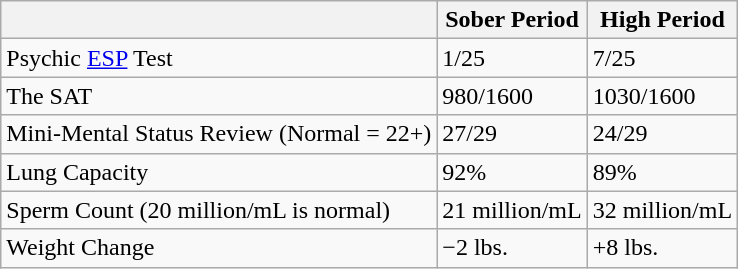<table class="wikitable">
<tr>
<th></th>
<th>Sober Period</th>
<th>High Period</th>
</tr>
<tr>
<td>Psychic <a href='#'>ESP</a> Test</td>
<td>1/25</td>
<td>7/25</td>
</tr>
<tr>
<td>The SAT</td>
<td>980/1600</td>
<td>1030/1600</td>
</tr>
<tr>
<td>Mini-Mental Status Review (Normal = 22+)</td>
<td>27/29</td>
<td>24/29</td>
</tr>
<tr>
<td>Lung Capacity</td>
<td>92%</td>
<td>89%</td>
</tr>
<tr>
<td>Sperm Count (20 million/mL is normal)</td>
<td>21 million/mL</td>
<td>32 million/mL</td>
</tr>
<tr>
<td>Weight Change</td>
<td>−2 lbs.</td>
<td>+8 lbs.</td>
</tr>
</table>
